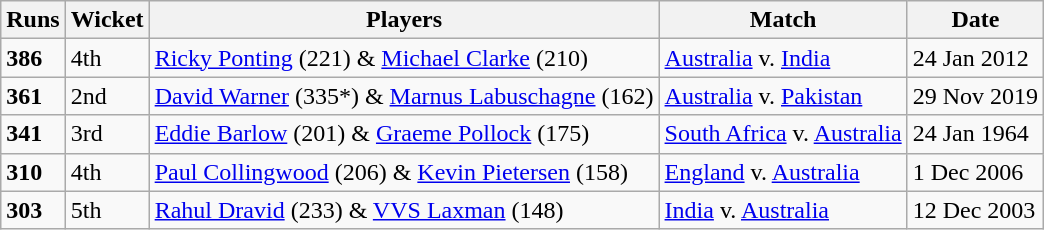<table class="wikitable">
<tr>
<th>Runs</th>
<th>Wicket</th>
<th>Players</th>
<th>Match</th>
<th>Date</th>
</tr>
<tr>
<td><strong>386</strong></td>
<td>4th</td>
<td><a href='#'>Ricky Ponting</a> (221) & <a href='#'>Michael Clarke</a> (210)</td>
<td> <a href='#'>Australia</a> v.  <a href='#'>India</a></td>
<td>24 Jan 2012</td>
</tr>
<tr>
<td><strong>361</strong></td>
<td>2nd</td>
<td><a href='#'>David Warner</a> (335*) & <a href='#'>Marnus Labuschagne</a> (162)</td>
<td> <a href='#'>Australia</a> v.  <a href='#'>Pakistan</a></td>
<td>29 Nov 2019</td>
</tr>
<tr>
<td><strong>341</strong></td>
<td>3rd</td>
<td><a href='#'>Eddie Barlow</a> (201) & <a href='#'>Graeme Pollock</a> (175)</td>
<td> <a href='#'>South Africa</a> v.  <a href='#'>Australia</a></td>
<td>24 Jan 1964</td>
</tr>
<tr>
<td><strong>310</strong></td>
<td>4th</td>
<td><a href='#'>Paul Collingwood</a> (206) & <a href='#'>Kevin Pietersen</a> (158)</td>
<td> <a href='#'>England</a> v.  <a href='#'>Australia</a></td>
<td>1 Dec 2006</td>
</tr>
<tr>
<td><strong>303</strong></td>
<td>5th</td>
<td><a href='#'>Rahul Dravid</a> (233) & <a href='#'>VVS Laxman</a> (148)</td>
<td> <a href='#'>India</a> v.  <a href='#'>Australia</a></td>
<td>12 Dec 2003</td>
</tr>
</table>
